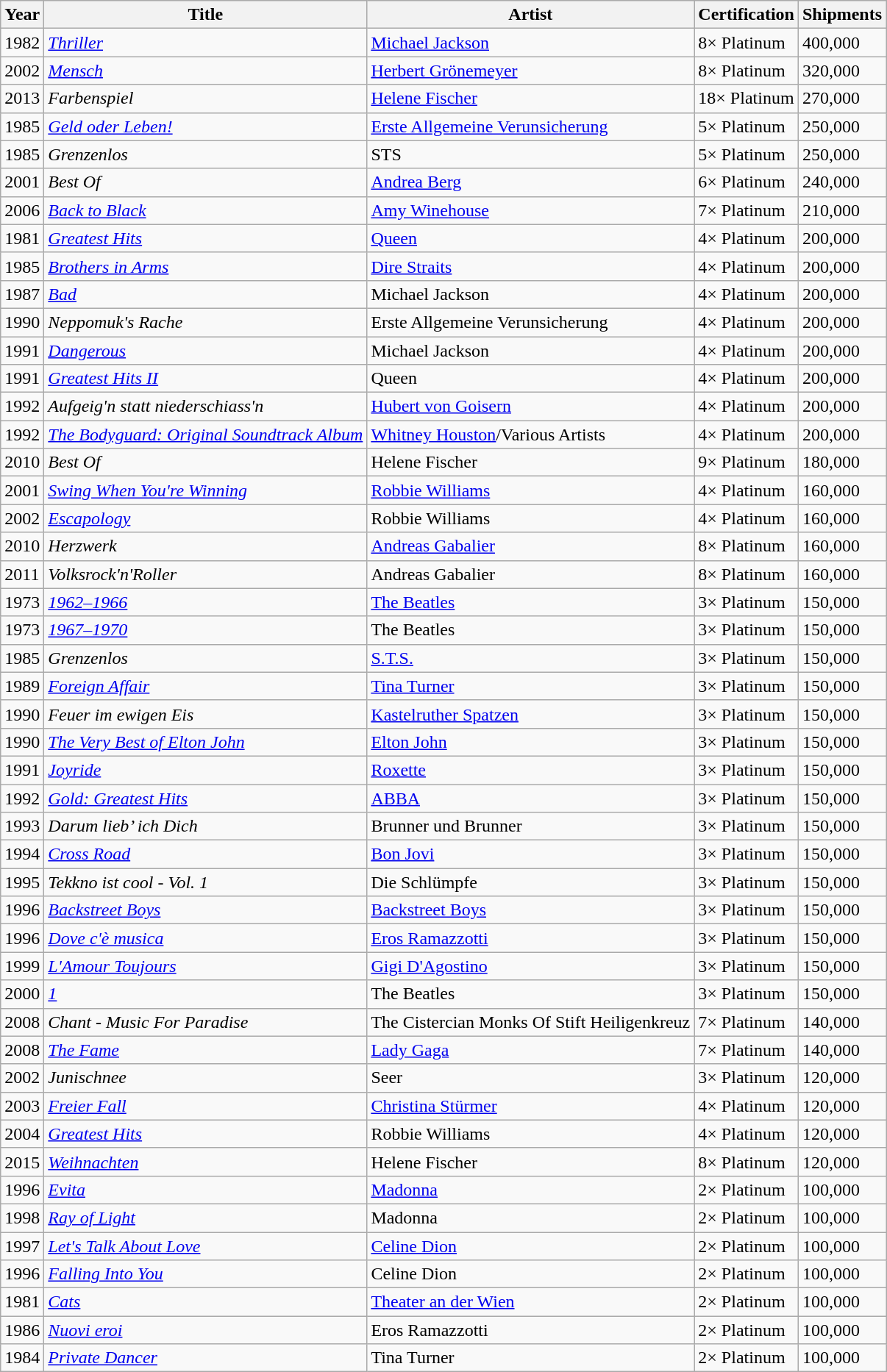<table class="wikitable sortable">
<tr>
<th scope="col">Year</th>
<th scope="col">Title</th>
<th scope="col">Artist</th>
<th scope="col" Class="unsortable">Certification </th>
<th scope="col">Shipments</th>
</tr>
<tr>
<td>1982</td>
<td><em><a href='#'>Thriller</a></em></td>
<td><a href='#'>Michael Jackson</a></td>
<td>8× Platinum</td>
<td>400,000</td>
</tr>
<tr>
<td>2002</td>
<td><em><a href='#'>Mensch</a></em></td>
<td><a href='#'>Herbert Grönemeyer</a></td>
<td>8× Platinum</td>
<td>320,000</td>
</tr>
<tr>
<td>2013</td>
<td><em>Farbenspiel</em></td>
<td><a href='#'>Helene Fischer</a></td>
<td>18× Platinum</td>
<td>270,000</td>
</tr>
<tr>
<td>1985</td>
<td><em><a href='#'>Geld oder Leben!</a></em></td>
<td><a href='#'>Erste Allgemeine Verunsicherung</a></td>
<td>5× Platinum</td>
<td>250,000</td>
</tr>
<tr>
<td>1985</td>
<td><em>Grenzenlos</em></td>
<td>STS</td>
<td>5× Platinum</td>
<td>250,000</td>
</tr>
<tr>
<td>2001</td>
<td><em>Best Of</em></td>
<td><a href='#'>Andrea Berg</a></td>
<td>6× Platinum</td>
<td>240,000</td>
</tr>
<tr>
<td>2006</td>
<td><em><a href='#'>Back to Black</a></em></td>
<td><a href='#'>Amy Winehouse</a></td>
<td>7× Platinum</td>
<td>210,000</td>
</tr>
<tr>
<td>1981</td>
<td><em><a href='#'>Greatest Hits</a></em></td>
<td><a href='#'>Queen</a></td>
<td>4× Platinum</td>
<td>200,000</td>
</tr>
<tr>
<td>1985</td>
<td><em><a href='#'>Brothers in Arms</a></em></td>
<td><a href='#'>Dire Straits</a></td>
<td>4× Platinum</td>
<td>200,000</td>
</tr>
<tr>
<td>1987</td>
<td><em><a href='#'>Bad</a></em></td>
<td>Michael Jackson</td>
<td>4× Platinum</td>
<td>200,000</td>
</tr>
<tr>
<td>1990</td>
<td><em>Neppomuk's Rache</em></td>
<td>Erste Allgemeine Verunsicherung</td>
<td>4× Platinum</td>
<td>200,000</td>
</tr>
<tr>
<td>1991</td>
<td><em><a href='#'>Dangerous</a></em></td>
<td>Michael Jackson</td>
<td>4× Platinum</td>
<td>200,000</td>
</tr>
<tr>
<td>1991</td>
<td><em><a href='#'>Greatest Hits II</a></em></td>
<td>Queen</td>
<td>4× Platinum</td>
<td>200,000</td>
</tr>
<tr>
<td>1992</td>
<td><em>Aufgeig'n statt niederschiass'n</em></td>
<td><a href='#'>Hubert von Goisern</a></td>
<td>4× Platinum</td>
<td>200,000</td>
</tr>
<tr>
<td>1992</td>
<td><em><a href='#'>The Bodyguard: Original Soundtrack Album</a></em></td>
<td><a href='#'>Whitney Houston</a>/Various Artists</td>
<td>4× Platinum</td>
<td>200,000</td>
</tr>
<tr>
<td>2010</td>
<td><em>Best Of</em></td>
<td>Helene Fischer</td>
<td>9× Platinum</td>
<td>180,000</td>
</tr>
<tr>
<td>2001</td>
<td><em><a href='#'>Swing When You're Winning</a></em></td>
<td><a href='#'>Robbie Williams</a></td>
<td>4× Platinum</td>
<td>160,000</td>
</tr>
<tr>
<td>2002</td>
<td><em><a href='#'>Escapology</a></em></td>
<td>Robbie Williams</td>
<td>4× Platinum</td>
<td>160,000</td>
</tr>
<tr>
<td>2010</td>
<td><em>Herzwerk</em></td>
<td><a href='#'>Andreas Gabalier</a></td>
<td>8× Platinum</td>
<td>160,000</td>
</tr>
<tr>
<td>2011</td>
<td><em>Volksrock'n'Roller</em></td>
<td>Andreas Gabalier</td>
<td>8× Platinum</td>
<td>160,000</td>
</tr>
<tr>
<td>1973</td>
<td><em><a href='#'>1962–1966</a></em></td>
<td><a href='#'>The Beatles</a></td>
<td>3× Platinum</td>
<td>150,000</td>
</tr>
<tr>
<td>1973</td>
<td><em><a href='#'>1967–1970</a></em></td>
<td>The Beatles</td>
<td>3× Platinum</td>
<td>150,000</td>
</tr>
<tr>
<td>1985</td>
<td><em>Grenzenlos</em></td>
<td><a href='#'>S.T.S.</a></td>
<td>3× Platinum</td>
<td>150,000</td>
</tr>
<tr>
<td>1989</td>
<td><em><a href='#'>Foreign Affair</a></em></td>
<td><a href='#'>Tina Turner</a></td>
<td>3× Platinum</td>
<td>150,000</td>
</tr>
<tr>
<td>1990</td>
<td><em>Feuer im ewigen Eis</em></td>
<td><a href='#'>Kastelruther Spatzen</a></td>
<td>3× Platinum</td>
<td>150,000</td>
</tr>
<tr>
<td>1990</td>
<td><em><a href='#'>The Very Best of Elton John</a></em></td>
<td><a href='#'>Elton John</a></td>
<td>3× Platinum</td>
<td>150,000</td>
</tr>
<tr>
<td>1991</td>
<td><em><a href='#'>Joyride</a></em></td>
<td><a href='#'>Roxette</a></td>
<td>3× Platinum</td>
<td>150,000</td>
</tr>
<tr>
<td>1992</td>
<td><em><a href='#'>Gold: Greatest Hits</a></em></td>
<td><a href='#'>ABBA</a></td>
<td>3× Platinum</td>
<td>150,000</td>
</tr>
<tr>
<td>1993</td>
<td><em>Darum lieb’ ich Dich</em></td>
<td>Brunner und Brunner</td>
<td>3× Platinum</td>
<td>150,000</td>
</tr>
<tr>
<td>1994</td>
<td><em><a href='#'>Cross Road</a></em></td>
<td><a href='#'>Bon Jovi</a></td>
<td>3× Platinum</td>
<td>150,000</td>
</tr>
<tr>
<td>1995</td>
<td><em>Tekkno ist cool - Vol. 1</em></td>
<td>Die Schlümpfe</td>
<td>3× Platinum</td>
<td>150,000</td>
</tr>
<tr>
<td>1996</td>
<td><em><a href='#'>Backstreet Boys</a></em></td>
<td><a href='#'>Backstreet Boys</a></td>
<td>3× Platinum</td>
<td>150,000</td>
</tr>
<tr>
<td>1996</td>
<td><em><a href='#'>Dove c'è musica</a></em></td>
<td><a href='#'>Eros Ramazzotti</a></td>
<td>3× Platinum</td>
<td>150,000</td>
</tr>
<tr>
<td>1999</td>
<td><em><a href='#'>L'Amour Toujours</a></em></td>
<td><a href='#'>Gigi D'Agostino</a></td>
<td>3× Platinum</td>
<td>150,000</td>
</tr>
<tr>
<td>2000</td>
<td><em><a href='#'>1</a></em></td>
<td>The Beatles</td>
<td>3× Platinum</td>
<td>150,000</td>
</tr>
<tr>
<td>2008</td>
<td><em>Chant - Music For Paradise</em></td>
<td>The Cistercian Monks Of Stift Heiligenkreuz</td>
<td>7× Platinum</td>
<td>140,000</td>
</tr>
<tr>
<td>2008</td>
<td><em><a href='#'>The Fame</a></em></td>
<td><a href='#'>Lady Gaga</a></td>
<td>7× Platinum</td>
<td>140,000</td>
</tr>
<tr>
<td>2002</td>
<td><em>Junischnee</em></td>
<td>Seer</td>
<td>3× Platinum</td>
<td>120,000</td>
</tr>
<tr>
<td>2003</td>
<td><em><a href='#'>Freier Fall</a></em></td>
<td><a href='#'>Christina Stürmer</a></td>
<td>4× Platinum</td>
<td>120,000</td>
</tr>
<tr>
<td>2004</td>
<td><em><a href='#'>Greatest Hits</a></em></td>
<td>Robbie Williams</td>
<td>4× Platinum</td>
<td>120,000</td>
</tr>
<tr>
<td>2015</td>
<td><em><a href='#'>Weihnachten</a></em></td>
<td>Helene Fischer</td>
<td>8× Platinum</td>
<td>120,000</td>
</tr>
<tr>
<td>1996</td>
<td><em><a href='#'>Evita</a></em></td>
<td><a href='#'>Madonna</a></td>
<td>2× Platinum</td>
<td>100,000</td>
</tr>
<tr>
<td>1998</td>
<td><em><a href='#'>Ray of Light</a></em></td>
<td>Madonna</td>
<td>2× Platinum</td>
<td>100,000</td>
</tr>
<tr>
<td>1997</td>
<td><em><a href='#'>Let's Talk About Love</a></em></td>
<td><a href='#'>Celine Dion</a></td>
<td>2× Platinum</td>
<td>100,000</td>
</tr>
<tr>
<td>1996</td>
<td><em><a href='#'>Falling Into You</a></em></td>
<td>Celine Dion</td>
<td>2× Platinum</td>
<td>100,000</td>
</tr>
<tr>
<td>1981</td>
<td><em><a href='#'>Cats</a></em></td>
<td><a href='#'>Theater an der Wien</a></td>
<td>2× Platinum</td>
<td>100,000</td>
</tr>
<tr>
<td>1986</td>
<td><em><a href='#'>Nuovi eroi</a></em></td>
<td>Eros Ramazzotti</td>
<td>2× Platinum</td>
<td>100,000</td>
</tr>
<tr>
<td>1984</td>
<td><em><a href='#'>Private Dancer</a></em></td>
<td>Tina Turner</td>
<td>2× Platinum</td>
<td>100,000</td>
</tr>
</table>
